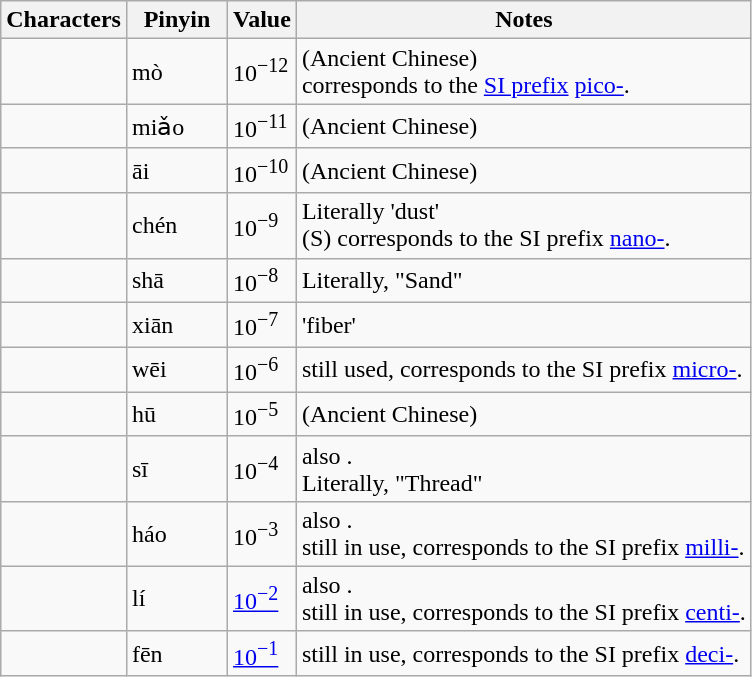<table class="wikitable">
<tr>
<th width="70">Characters</th>
<th width="60">Pinyin</th>
<th>Value</th>
<th>Notes</th>
</tr>
<tr>
<td style="text-align:center;"></td>
<td>mò</td>
<td>10<sup>−12</sup></td>
<td>(Ancient Chinese)<br> corresponds to the <a href='#'>SI prefix</a> <a href='#'>pico-</a>.</td>
</tr>
<tr>
<td style="text-align:center;"></td>
<td>miǎo</td>
<td>10<sup>−11</sup></td>
<td>(Ancient Chinese)</td>
</tr>
<tr>
<td style="text-align:center"></td>
<td>āi</td>
<td>10<sup>−10</sup></td>
<td>(Ancient Chinese)</td>
</tr>
<tr>
<td></td>
<td>chén</td>
<td>10<sup>−9</sup></td>
<td>Literally 'dust'<br> (S) corresponds to the SI prefix <a href='#'>nano-</a>.</td>
</tr>
<tr>
<td style="text-align:center"></td>
<td>shā</td>
<td>10<sup>−8</sup></td>
<td>Literally, "Sand"</td>
</tr>
<tr>
<td></td>
<td>xiān</td>
<td>10<sup>−7</sup></td>
<td>'fiber'</td>
</tr>
<tr>
<td style="text-align:center"></td>
<td>wēi</td>
<td>10<sup>−6</sup></td>
<td>still used, corresponds to the SI prefix <a href='#'>micro-</a>.</td>
</tr>
<tr>
<td style="text-align:center"></td>
<td>hū</td>
<td>10<sup>−5</sup></td>
<td>(Ancient Chinese)</td>
</tr>
<tr>
<td></td>
<td>sī</td>
<td>10<sup>−4</sup></td>
<td>also .<br>Literally, "Thread"</td>
</tr>
<tr>
<td style="text-align:center"></td>
<td>háo</td>
<td>10<sup>−3</sup></td>
<td>also .<br>still in use, corresponds to the SI prefix <a href='#'>milli-</a>.</td>
</tr>
<tr>
<td style="text-align:center"></td>
<td>lí</td>
<td><a href='#'>10<sup>−2</sup></a></td>
<td>also .<br>still in use, corresponds to the SI prefix <a href='#'>centi-</a>.</td>
</tr>
<tr>
<td style="text-align:center"></td>
<td>fēn</td>
<td><a href='#'>10<sup>−1</sup></a></td>
<td>still in use, corresponds to the SI prefix <a href='#'>deci-</a>.</td>
</tr>
</table>
